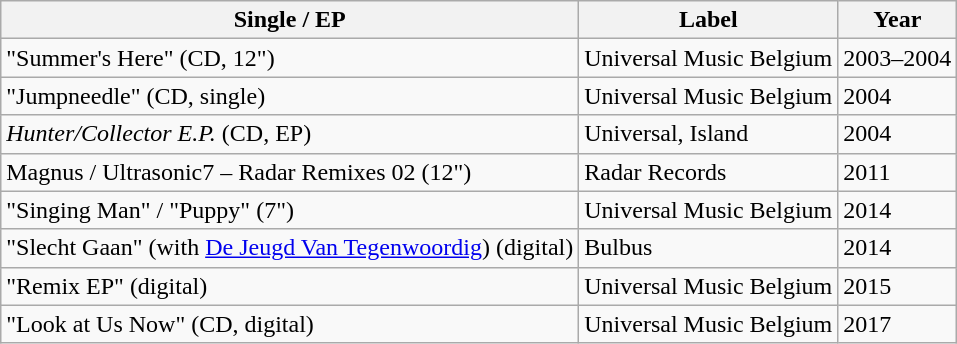<table class="wikitable">
<tr>
<th>Single / EP</th>
<th>Label</th>
<th>Year</th>
</tr>
<tr>
<td>"Summer's Here" (CD, 12")</td>
<td>Universal Music Belgium</td>
<td>2003–2004</td>
</tr>
<tr>
<td>"Jumpneedle" (CD, single)</td>
<td>Universal Music Belgium</td>
<td>2004</td>
</tr>
<tr>
<td><em>Hunter/Collector E.P.</em> (CD, EP)</td>
<td>Universal, Island</td>
<td>2004</td>
</tr>
<tr>
<td>Magnus / Ultrasonic7 – Radar Remixes 02 (12")</td>
<td>Radar Records</td>
<td>2011</td>
</tr>
<tr>
<td>"Singing Man" / "Puppy" (7")</td>
<td>Universal Music Belgium</td>
<td>2014</td>
</tr>
<tr>
<td>"Slecht Gaan" (with <a href='#'>De Jeugd Van Tegenwoordig</a>) (digital)</td>
<td>Bulbus</td>
<td>2014</td>
</tr>
<tr>
<td>"Remix EP" (digital)</td>
<td>Universal Music Belgium</td>
<td>2015</td>
</tr>
<tr>
<td>"Look at Us Now" (CD, digital)</td>
<td>Universal Music Belgium</td>
<td>2017</td>
</tr>
</table>
